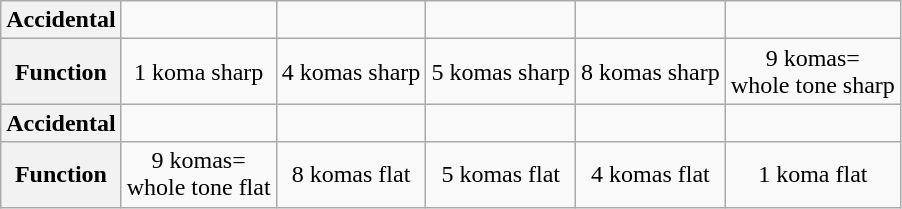<table class="wikitable" style="text-align: center;">
<tr>
<th>Accidental</th>
<td></td>
<td></td>
<td></td>
<td></td>
<td></td>
</tr>
<tr>
<th>Function</th>
<td>1 koma sharp</td>
<td>4 komas sharp</td>
<td>5 komas sharp</td>
<td>8 komas sharp</td>
<td>9 komas=<br>whole tone sharp</td>
</tr>
<tr>
<th>Accidental</th>
<td></td>
<td></td>
<td></td>
<td></td>
<td></td>
</tr>
<tr>
<th>Function</th>
<td>9 komas=<br>whole tone flat</td>
<td>8 komas flat</td>
<td>5 komas flat</td>
<td>4 komas flat</td>
<td>1 koma flat</td>
</tr>
</table>
